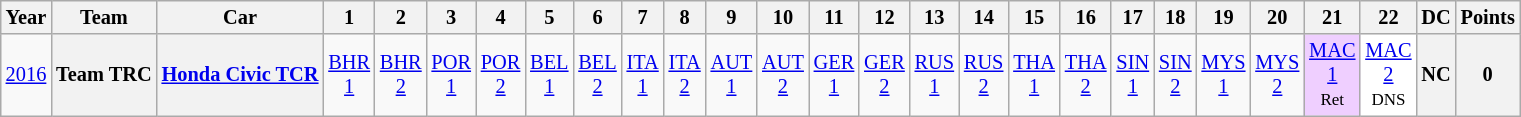<table class="wikitable" style="text-align:center; font-size:85%">
<tr>
<th>Year</th>
<th>Team</th>
<th>Car</th>
<th>1</th>
<th>2</th>
<th>3</th>
<th>4</th>
<th>5</th>
<th>6</th>
<th>7</th>
<th>8</th>
<th>9</th>
<th>10</th>
<th>11</th>
<th>12</th>
<th>13</th>
<th>14</th>
<th>15</th>
<th>16</th>
<th>17</th>
<th>18</th>
<th>19</th>
<th>20</th>
<th>21</th>
<th>22</th>
<th>DC</th>
<th>Points</th>
</tr>
<tr>
<td><a href='#'>2016</a></td>
<th>Team TRC</th>
<th><a href='#'>Honda Civic TCR</a></th>
<td><a href='#'>BHR<br>1</a><br><small></small></td>
<td><a href='#'>BHR<br>2</a><br><small></small></td>
<td><a href='#'>POR<br>1</a><br><small></small></td>
<td><a href='#'>POR<br>2</a><br><small></small></td>
<td><a href='#'>BEL<br>1</a><br><small></small></td>
<td><a href='#'>BEL<br>2</a><br><small></small></td>
<td><a href='#'>ITA<br>1</a><br><small></small></td>
<td><a href='#'>ITA<br>2</a><br><small></small></td>
<td><a href='#'>AUT<br>1</a><br><small></small></td>
<td><a href='#'>AUT<br>2</a><br><small></small></td>
<td><a href='#'>GER<br>1</a><br><small></small></td>
<td><a href='#'>GER<br>2</a><br><small></small></td>
<td><a href='#'>RUS<br>1</a><br><small></small></td>
<td><a href='#'>RUS<br>2</a><br><small></small></td>
<td><a href='#'>THA<br>1</a><br><small></small></td>
<td><a href='#'>THA<br>2</a><br><small></small></td>
<td><a href='#'>SIN<br>1</a><br><small></small></td>
<td><a href='#'>SIN<br>2</a><br><small></small></td>
<td><a href='#'>MYS<br>1</a><br><small></small></td>
<td><a href='#'>MYS<br>2</a><br><small></small></td>
<td style="background:#EFCFFF;"><a href='#'>MAC<br>1</a><br><small>Ret</small></td>
<td style="background:#FFFFFF;"><a href='#'>MAC<br>2</a><br><small>DNS</small></td>
<th>NC</th>
<th>0</th>
</tr>
</table>
